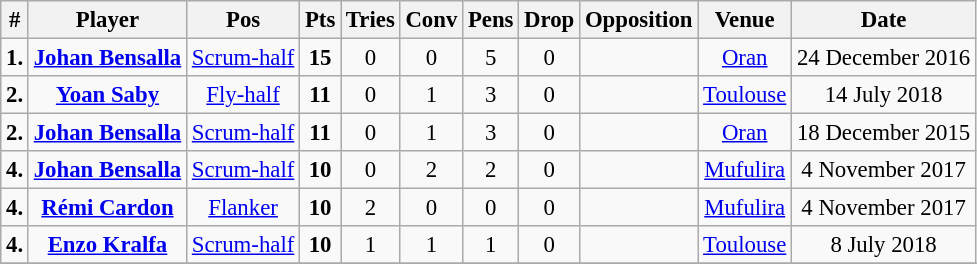<table class="wikitable" style="font-size:95%; text-align:center;">
<tr>
<th>#</th>
<th>Player</th>
<th>Pos</th>
<th>Pts</th>
<th>Tries</th>
<th>Conv</th>
<th>Pens</th>
<th>Drop</th>
<th>Opposition</th>
<th>Venue</th>
<th>Date</th>
</tr>
<tr>
<td><strong>1.</strong></td>
<td><strong><a href='#'>Johan Bensalla</a></strong></td>
<td><a href='#'>Scrum-half</a></td>
<td><strong>15</strong></td>
<td>0</td>
<td>0</td>
<td>5</td>
<td>0</td>
<td></td>
<td> <a href='#'>Oran</a></td>
<td>24 December 2016</td>
</tr>
<tr>
<td><strong>2.</strong></td>
<td><strong><a href='#'>Yoan Saby</a></strong></td>
<td><a href='#'>Fly-half</a></td>
<td><strong>11</strong></td>
<td>0</td>
<td>1</td>
<td>3</td>
<td>0</td>
<td></td>
<td> <a href='#'>Toulouse</a></td>
<td>14 July 2018</td>
</tr>
<tr>
<td><strong>2.</strong></td>
<td><strong><a href='#'>Johan Bensalla</a></strong></td>
<td><a href='#'>Scrum-half</a></td>
<td><strong>11</strong></td>
<td>0</td>
<td>1</td>
<td>3</td>
<td>0</td>
<td></td>
<td> <a href='#'>Oran</a></td>
<td>18 December 2015</td>
</tr>
<tr>
<td><strong>4.</strong></td>
<td><strong><a href='#'>Johan Bensalla</a></strong></td>
<td><a href='#'>Scrum-half</a></td>
<td><strong>10</strong></td>
<td>0</td>
<td>2</td>
<td>2</td>
<td>0</td>
<td></td>
<td> <a href='#'>Mufulira</a></td>
<td>4 November 2017</td>
</tr>
<tr>
<td><strong>4.</strong></td>
<td><strong><a href='#'>Rémi Cardon</a></strong></td>
<td><a href='#'>Flanker</a></td>
<td><strong>10</strong></td>
<td>2</td>
<td>0</td>
<td>0</td>
<td>0</td>
<td></td>
<td> <a href='#'>Mufulira</a></td>
<td>4 November 2017</td>
</tr>
<tr>
<td><strong>4.</strong></td>
<td><strong><a href='#'>Enzo Kralfa</a></strong></td>
<td><a href='#'>Scrum-half</a></td>
<td><strong>10</strong></td>
<td>1</td>
<td>1</td>
<td>1</td>
<td>0</td>
<td></td>
<td> <a href='#'>Toulouse</a></td>
<td>8 July 2018</td>
</tr>
<tr>
</tr>
</table>
